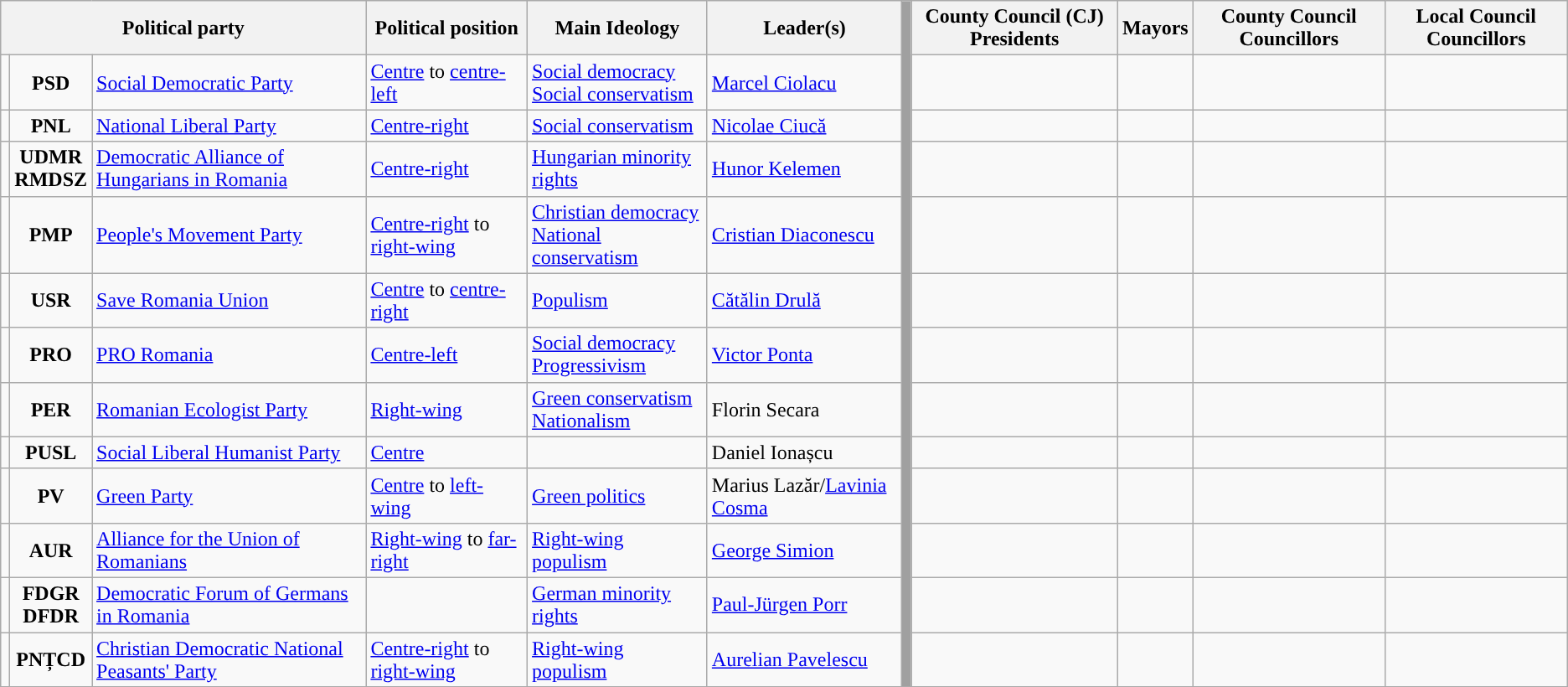<table class="wikitable">
<tr>
<th colspan="3">Political party</th>
<th>Political position</th>
<th>Main Ideology</th>
<th>Leader(s)</th>
<th rowspan="14" style="background:#A0A0A0"></th>
<th>County Council (CJ) Presidents</th>
<th>Mayors</th>
<th>County Council Councillors</th>
<th>Local Council Councillors</th>
</tr>
<tr>
<td style="color:inherit;background:"></td>
<td style="text-align:center;"><strong>PSD</strong></td>
<td><a href='#'>Social Democratic Party</a></td>
<td><a href='#'>Centre</a> to <a href='#'>centre-left</a></td>
<td><a href='#'>Social democracy</a><br><a href='#'>Social conservatism</a></td>
<td><a href='#'>Marcel Ciolacu</a></td>
<td></td>
<td></td>
<td></td>
<td></td>
</tr>
<tr>
<td style="color:inherit;background:"></td>
<td style="text-align:center;"><strong>PNL</strong></td>
<td><a href='#'>National Liberal Party</a></td>
<td><a href='#'>Centre-right</a></td>
<td><a href='#'>Social conservatism</a></td>
<td><a href='#'>Nicolae Ciucă</a></td>
<td></td>
<td></td>
<td></td>
<td></td>
</tr>
<tr>
<td style="color:inherit;background:"></td>
<td style="text-align:center;"><strong>UDMR<br>RMDSZ</strong></td>
<td><a href='#'>Democratic Alliance of Hungarians in Romania</a></td>
<td><a href='#'>Centre-right</a></td>
<td><a href='#'>Hungarian minority rights</a></td>
<td><a href='#'>Hunor Kelemen</a></td>
<td></td>
<td></td>
<td></td>
<td></td>
</tr>
<tr>
<td style="color:inherit;background:"></td>
<td style="text-align:center;"><strong>PMP</strong></td>
<td><a href='#'>People's Movement Party</a></td>
<td><a href='#'>Centre-right</a> to <a href='#'>right-wing</a></td>
<td><a href='#'>Christian democracy</a><br><a href='#'>National conservatism</a></td>
<td><a href='#'>Cristian Diaconescu</a></td>
<td></td>
<td></td>
<td></td>
<td></td>
</tr>
<tr>
<td style="color:inherit;background:"></td>
<td style="text-align:center;"><strong>USR</strong></td>
<td><a href='#'>Save Romania Union</a></td>
<td><a href='#'>Centre</a> to <a href='#'>centre-right</a></td>
<td><a href='#'>Populism</a></td>
<td><a href='#'>Cătălin Drulă</a></td>
<td></td>
<td></td>
<td></td>
<td></td>
</tr>
<tr>
<td style="color:inherit;background:"></td>
<td style="text-align:center;"><strong>PRO</strong></td>
<td><a href='#'>PRO Romania</a></td>
<td><a href='#'>Centre-left</a></td>
<td><a href='#'>Social democracy</a><br><a href='#'>Progressivism</a></td>
<td><a href='#'>Victor Ponta</a></td>
<td></td>
<td></td>
<td></td>
<td></td>
</tr>
<tr>
<td style="color:inherit;background:"></td>
<td style="text-align:center;"><strong>PER</strong></td>
<td><a href='#'>Romanian Ecologist Party</a></td>
<td><a href='#'>Right-wing</a></td>
<td><a href='#'>Green conservatism</a><br><a href='#'> Nationalism</a></td>
<td>Florin Secara</td>
<td></td>
<td></td>
<td></td>
<td></td>
</tr>
<tr>
<td style="color:inherit;background:"></td>
<td style="text-align:center;"><strong>PUSL</strong></td>
<td><a href='#'>Social Liberal Humanist Party</a></td>
<td><a href='#'>Centre</a></td>
<td></td>
<td>Daniel Ionașcu</td>
<td></td>
<td></td>
<td></td>
<td></td>
</tr>
<tr>
<td style="color:inherit;background:"></td>
<td style="text-align:center;"><strong>PV</strong></td>
<td><a href='#'>Green Party</a></td>
<td><a href='#'>Centre</a> to <a href='#'>left-wing</a></td>
<td><a href='#'>Green politics</a></td>
<td>Marius Lazăr/<a href='#'>Lavinia Cosma</a></td>
<td></td>
<td></td>
<td></td>
<td></td>
</tr>
<tr>
<td style="color:inherit;background:"></td>
<td style="text-align:center;"><strong>AUR</strong></td>
<td><a href='#'>Alliance for the Union of Romanians</a></td>
<td><a href='#'>Right-wing</a> to <a href='#'>far-right</a></td>
<td><a href='#'>Right-wing populism</a></td>
<td><a href='#'>George Simion</a></td>
<td></td>
<td></td>
<td></td>
<td></td>
</tr>
<tr>
<td style="color:inherit;background:"></td>
<td style="text-align:center;"><strong>FDGR<br>DFDR</strong></td>
<td><a href='#'>Democratic Forum of Germans in Romania</a></td>
<td></td>
<td><a href='#'>German minority rights</a></td>
<td><a href='#'>Paul-Jürgen Porr</a></td>
<td></td>
<td></td>
<td></td>
<td></td>
</tr>
<tr>
<td style="color:inherit;background:"></td>
<td style="text-align:center;"><strong>PNȚCD</strong></td>
<td><a href='#'>Christian Democratic National Peasants' Party</a></td>
<td><a href='#'>Centre-right</a> to <a href='#'>right-wing</a></td>
<td><a href='#'>Right-wing populism</a></td>
<td><a href='#'>Aurelian Pavelescu</a></td>
<td></td>
<td></td>
<td></td>
<td></td>
</tr>
<tr>
</tr>
</table>
